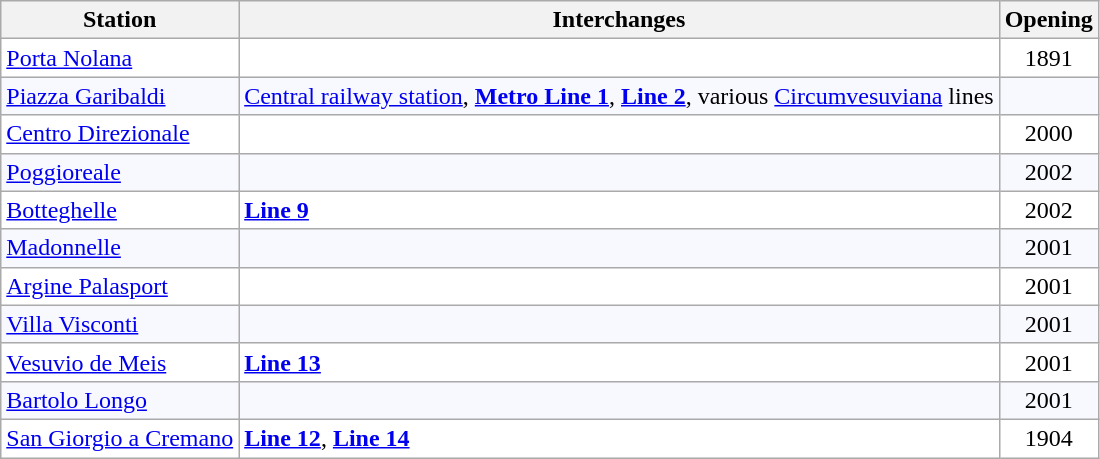<table class="wikitable">
<tr>
<th>Station</th>
<th>Interchanges</th>
<th>Opening</th>
</tr>
<tr bgcolor="#FFFFFF">
<td><a href='#'>Porta Nolana</a></td>
<td></td>
<td align="center">1891</td>
</tr>
<tr bgcolor="#F8F8FF">
<td><a href='#'>Piazza Garibaldi</a></td>
<td><a href='#'>Central railway station</a>, <strong><a href='#'>Metro Line 1</a></strong>, <strong><a href='#'>Line 2</a></strong>, various <a href='#'>Circumvesuviana</a> lines</td>
<td align="center"></td>
</tr>
<tr bgcolor="#FFFFFF">
<td><a href='#'>Centro Direzionale</a></td>
<td></td>
<td align="center">2000</td>
</tr>
<tr bgcolor="#F8F8FF">
<td><a href='#'>Poggioreale</a></td>
<td></td>
<td align="center">2002</td>
</tr>
<tr bgcolor="#FFFFFF">
<td><a href='#'>Botteghelle</a></td>
<td><strong><a href='#'>Line 9</a></strong></td>
<td align="center">2002</td>
</tr>
<tr bgcolor="#F8F8FF">
<td><a href='#'>Madonnelle</a></td>
<td></td>
<td align="center">2001</td>
</tr>
<tr bgcolor="#FFFFFF">
<td><a href='#'>Argine Palasport</a></td>
<td></td>
<td align="center">2001</td>
</tr>
<tr bgcolor="#F8F8FF">
<td><a href='#'>Villa Visconti</a></td>
<td></td>
<td align="center">2001</td>
</tr>
<tr bgcolor="#FFFFFF">
<td><a href='#'>Vesuvio de Meis</a></td>
<td><strong><a href='#'>Line 13</a></strong></td>
<td align="center">2001</td>
</tr>
<tr bgcolor="#F8F8FF">
<td><a href='#'>Bartolo Longo</a></td>
<td></td>
<td align="center">2001</td>
</tr>
<tr bgcolor="#FFFFFF">
<td><a href='#'>San Giorgio a Cremano</a></td>
<td><strong><a href='#'>Line 12</a></strong>, <strong><a href='#'>Line 14</a></strong></td>
<td align="center">1904</td>
</tr>
</table>
